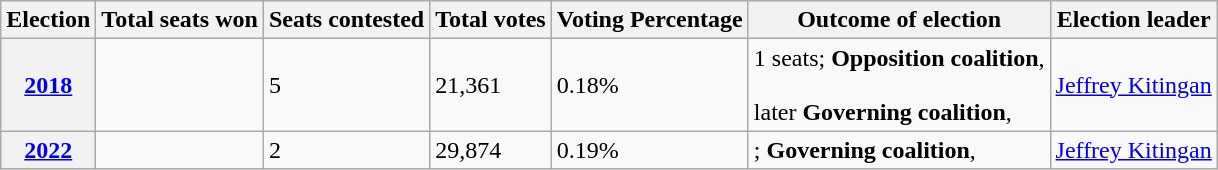<table class="wikitable">
<tr>
<th>Election</th>
<th>Total seats won</th>
<th>Seats contested</th>
<th>Total votes</th>
<th>Voting Percentage</th>
<th>Outcome of election</th>
<th>Election leader</th>
</tr>
<tr>
<th><a href='#'>2018</a></th>
<td></td>
<td>5</td>
<td>21,361</td>
<td>0.18%</td>
<td>1 seats; <strong>Opposition coalition</strong>,<br><br> later <strong>Governing coalition</strong>,<br></td>
<td><a href='#'>Jeffrey Kitingan</a></td>
</tr>
<tr>
<th><a href='#'>2022</a></th>
<td></td>
<td>2</td>
<td>29,874</td>
<td>0.19%</td>
<td>; <strong>Governing coalition</strong>, <br></td>
<td><a href='#'>Jeffrey Kitingan</a></td>
</tr>
</table>
